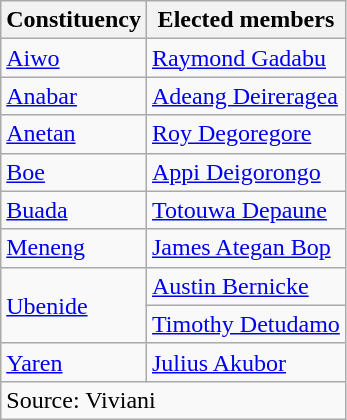<table class=wikitable>
<tr>
<th>Constituency</th>
<th>Elected members</th>
</tr>
<tr>
<td><a href='#'>Aiwo</a></td>
<td><a href='#'>Raymond Gadabu</a></td>
</tr>
<tr>
<td><a href='#'>Anabar</a></td>
<td><a href='#'>Adeang Deireragea</a></td>
</tr>
<tr>
<td><a href='#'>Anetan</a></td>
<td><a href='#'>Roy Degoregore</a></td>
</tr>
<tr>
<td><a href='#'>Boe</a></td>
<td><a href='#'>Appi Deigorongo</a></td>
</tr>
<tr>
<td><a href='#'>Buada</a></td>
<td><a href='#'>Totouwa Depaune</a></td>
</tr>
<tr>
<td><a href='#'>Meneng</a></td>
<td><a href='#'>James Ategan Bop</a></td>
</tr>
<tr>
<td rowspan=2><a href='#'>Ubenide</a></td>
<td><a href='#'>Austin Bernicke</a></td>
</tr>
<tr>
<td><a href='#'>Timothy Detudamo</a></td>
</tr>
<tr>
<td><a href='#'>Yaren</a></td>
<td><a href='#'>Julius Akubor</a></td>
</tr>
<tr>
<td align=left colspan=2>Source: Viviani</td>
</tr>
</table>
